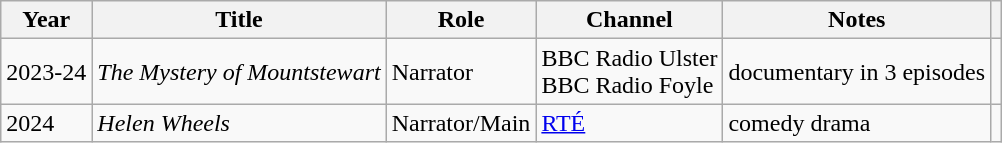<table class="wikitable sortable">
<tr>
<th>Year</th>
<th>Title</th>
<th>Role</th>
<th>Channel</th>
<th>Notes</th>
<th class="unsortable"></th>
</tr>
<tr>
<td>2023-24</td>
<td><em>The Mystery of Mountstewart</em></td>
<td>Narrator</td>
<td>BBC Radio Ulster<br>BBC Radio Foyle</td>
<td>documentary in 3 episodes</td>
<td></td>
</tr>
<tr>
<td>2024</td>
<td><em>Helen Wheels</em></td>
<td>Narrator/Main</td>
<td><a href='#'>RTÉ</a></td>
<td>comedy drama</td>
<td></td>
</tr>
</table>
